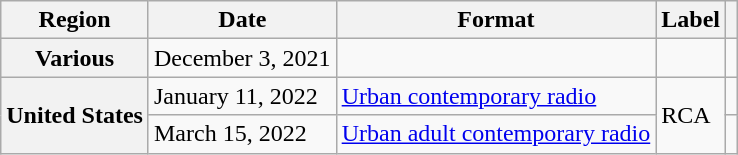<table class="wikitable plainrowheaders">
<tr>
<th scope="col">Region</th>
<th scope="col">Date</th>
<th scope="col">Format</th>
<th scope="col">Label</th>
<th scope="col"></th>
</tr>
<tr>
<th scope="row">Various</th>
<td>December 3, 2021</td>
<td></td>
<td></td>
<td></td>
</tr>
<tr>
<th scope="row" rowspan="2">United States</th>
<td>January 11, 2022</td>
<td><a href='#'>Urban contemporary radio</a></td>
<td rowspan="2">RCA</td>
<td></td>
</tr>
<tr>
<td>March 15, 2022</td>
<td><a href='#'>Urban adult contemporary radio</a></td>
<td></td>
</tr>
</table>
